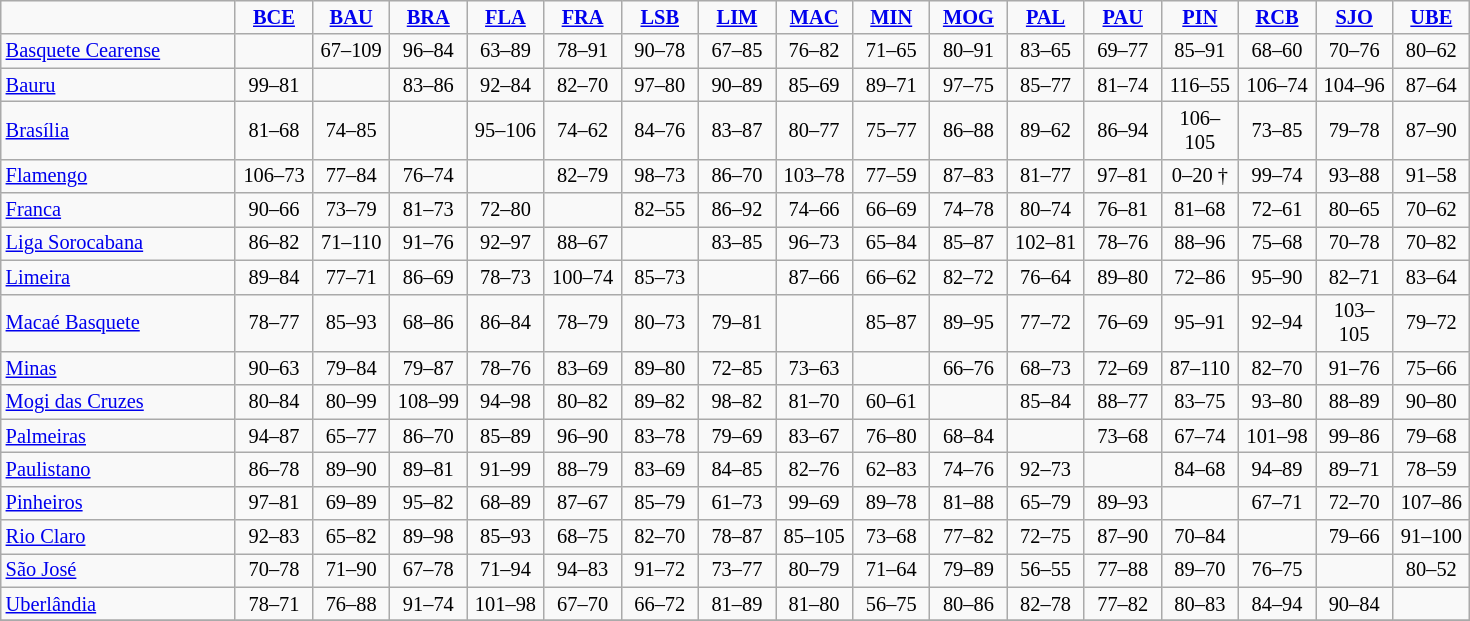<table style="font-size: 85%; text-align: center" class="wikitable">
<tr>
<td width=150></td>
<td align="center" width=45><strong><a href='#'>BCE</a></strong></td>
<td width=45><strong><a href='#'>BAU</a></strong></td>
<td width=45><strong><a href='#'>BRA</a></strong></td>
<td width=45><strong><a href='#'>FLA</a></strong></td>
<td width=45><strong><a href='#'>FRA</a></strong></td>
<td width=45><strong><a href='#'>LSB</a></strong></td>
<td width=45><strong><a href='#'>LIM</a></strong></td>
<td width=45><strong><a href='#'>MAC</a></strong></td>
<td width=45><strong><a href='#'>MIN</a></strong></td>
<td width=45><strong><a href='#'>MOG</a></strong></td>
<td width=45><strong><a href='#'>PAL</a></strong></td>
<td width=45><strong><a href='#'>PAU</a></strong></td>
<td width=45><strong><a href='#'>PIN</a></strong></td>
<td width=45><strong><a href='#'>RCB</a></strong></td>
<td width=45><strong><a href='#'>SJO</a></strong></td>
<td width=45><strong><a href='#'>UBE</a></strong></td>
</tr>
<tr>
<td align=left><a href='#'>Basquete Cearense</a></td>
<td></td>
<td>67–109</td>
<td>96–84</td>
<td>63–89</td>
<td>78–91</td>
<td>90–78</td>
<td>67–85</td>
<td>76–82</td>
<td>71–65</td>
<td>80–91</td>
<td>83–65</td>
<td>69–77</td>
<td>85–91</td>
<td>68–60</td>
<td>70–76</td>
<td>80–62</td>
</tr>
<tr>
<td align=left><a href='#'>Bauru</a></td>
<td>99–81</td>
<td></td>
<td>83–86</td>
<td>92–84</td>
<td>82–70</td>
<td>97–80</td>
<td>90–89</td>
<td>85–69</td>
<td>89–71</td>
<td>97–75</td>
<td>85–77</td>
<td>81–74</td>
<td>116–55</td>
<td>106–74</td>
<td>104–96</td>
<td>87–64</td>
</tr>
<tr>
<td align=left><a href='#'>Brasília</a></td>
<td>81–68</td>
<td>74–85</td>
<td></td>
<td>95–106</td>
<td>74–62</td>
<td>84–76</td>
<td>83–87</td>
<td>80–77</td>
<td>75–77</td>
<td>86–88</td>
<td>89–62</td>
<td>86–94</td>
<td>106–105</td>
<td>73–85</td>
<td>79–78</td>
<td>87–90</td>
</tr>
<tr>
<td align=left><a href='#'>Flamengo</a></td>
<td>106–73</td>
<td>77–84</td>
<td>76–74</td>
<td></td>
<td>82–79</td>
<td>98–73</td>
<td>86–70</td>
<td>103–78</td>
<td>77–59</td>
<td>87–83</td>
<td>81–77</td>
<td>97–81</td>
<td>0–20 †</td>
<td>99–74</td>
<td>93–88</td>
<td>91–58</td>
</tr>
<tr>
<td align=left><a href='#'>Franca</a></td>
<td>90–66</td>
<td>73–79</td>
<td>81–73</td>
<td>72–80</td>
<td></td>
<td>82–55</td>
<td>86–92</td>
<td>74–66</td>
<td>66–69</td>
<td>74–78</td>
<td>80–74</td>
<td>76–81</td>
<td>81–68</td>
<td>72–61</td>
<td>80–65</td>
<td>70–62</td>
</tr>
<tr>
<td align=left><a href='#'>Liga Sorocabana</a></td>
<td>86–82</td>
<td>71–110</td>
<td>91–76</td>
<td>92–97</td>
<td>88–67</td>
<td></td>
<td>83–85</td>
<td>96–73</td>
<td>65–84</td>
<td>85–87</td>
<td>102–81</td>
<td>78–76</td>
<td>88–96</td>
<td>75–68</td>
<td>70–78</td>
<td>70–82</td>
</tr>
<tr>
<td align=left><a href='#'>Limeira</a></td>
<td>89–84</td>
<td>77–71</td>
<td>86–69</td>
<td>78–73</td>
<td>100–74</td>
<td>85–73</td>
<td></td>
<td>87–66</td>
<td>66–62</td>
<td>82–72</td>
<td>76–64</td>
<td>89–80</td>
<td>72–86</td>
<td>95–90</td>
<td>82–71</td>
<td>83–64</td>
</tr>
<tr>
<td align=left><a href='#'>Macaé Basquete</a></td>
<td>78–77</td>
<td>85–93</td>
<td>68–86</td>
<td>86–84</td>
<td>78–79</td>
<td>80–73</td>
<td>79–81</td>
<td></td>
<td>85–87</td>
<td>89–95</td>
<td>77–72</td>
<td>76–69</td>
<td>95–91</td>
<td>92–94</td>
<td>103–105</td>
<td>79–72</td>
</tr>
<tr>
<td align=left><a href='#'>Minas</a></td>
<td>90–63</td>
<td>79–84</td>
<td>79–87</td>
<td>78–76</td>
<td>83–69</td>
<td>89–80</td>
<td>72–85</td>
<td>73–63</td>
<td></td>
<td>66–76</td>
<td>68–73</td>
<td>72–69</td>
<td>87–110</td>
<td>82–70</td>
<td>91–76</td>
<td>75–66</td>
</tr>
<tr>
<td align=left><a href='#'>Mogi das Cruzes</a></td>
<td>80–84</td>
<td>80–99</td>
<td>108–99</td>
<td>94–98</td>
<td>80–82</td>
<td>89–82</td>
<td>98–82</td>
<td>81–70</td>
<td>60–61</td>
<td></td>
<td>85–84</td>
<td>88–77</td>
<td>83–75</td>
<td>93–80</td>
<td>88–89</td>
<td>90–80</td>
</tr>
<tr>
<td align=left><a href='#'>Palmeiras</a></td>
<td>94–87</td>
<td>65–77</td>
<td>86–70</td>
<td>85–89</td>
<td>96–90</td>
<td>83–78</td>
<td>79–69</td>
<td>83–67</td>
<td>76–80</td>
<td>68–84</td>
<td></td>
<td>73–68</td>
<td>67–74</td>
<td>101–98</td>
<td>99–86</td>
<td>79–68</td>
</tr>
<tr>
<td align=left><a href='#'>Paulistano</a></td>
<td>86–78</td>
<td>89–90</td>
<td>89–81</td>
<td>91–99</td>
<td>88–79</td>
<td>83–69</td>
<td>84–85</td>
<td>82–76</td>
<td>62–83</td>
<td>74–76</td>
<td>92–73</td>
<td></td>
<td>84–68</td>
<td>94–89</td>
<td>89–71</td>
<td>78–59</td>
</tr>
<tr>
<td align=left><a href='#'>Pinheiros</a></td>
<td>97–81</td>
<td>69–89</td>
<td>95–82</td>
<td>68–89</td>
<td>87–67</td>
<td>85–79</td>
<td>61–73</td>
<td>99–69</td>
<td>89–78</td>
<td>81–88</td>
<td>65–79</td>
<td>89–93</td>
<td></td>
<td>67–71</td>
<td>72–70</td>
<td>107–86</td>
</tr>
<tr>
<td align=left><a href='#'>Rio Claro</a></td>
<td>92–83</td>
<td>65–82</td>
<td>89–98</td>
<td>85–93</td>
<td>68–75</td>
<td>82–70</td>
<td>78–87</td>
<td>85–105</td>
<td>73–68</td>
<td>77–82</td>
<td>72–75</td>
<td>87–90</td>
<td>70–84</td>
<td></td>
<td>79–66</td>
<td>91–100</td>
</tr>
<tr>
<td align=left><a href='#'>São José</a></td>
<td>70–78</td>
<td>71–90</td>
<td>67–78</td>
<td>71–94</td>
<td>94–83</td>
<td>91–72</td>
<td>73–77</td>
<td>80–79</td>
<td>71–64</td>
<td>79–89</td>
<td>56–55</td>
<td>77–88</td>
<td>89–70</td>
<td>76–75</td>
<td></td>
<td>80–52</td>
</tr>
<tr>
<td align=left><a href='#'>Uberlândia</a></td>
<td>78–71</td>
<td>76–88</td>
<td>91–74</td>
<td>101–98</td>
<td>67–70</td>
<td>66–72</td>
<td>81–89</td>
<td>81–80</td>
<td>56–75</td>
<td>80–86</td>
<td>82–78</td>
<td>77–82</td>
<td>80–83</td>
<td>84–94</td>
<td>90–84</td>
<td></td>
</tr>
<tr>
</tr>
</table>
